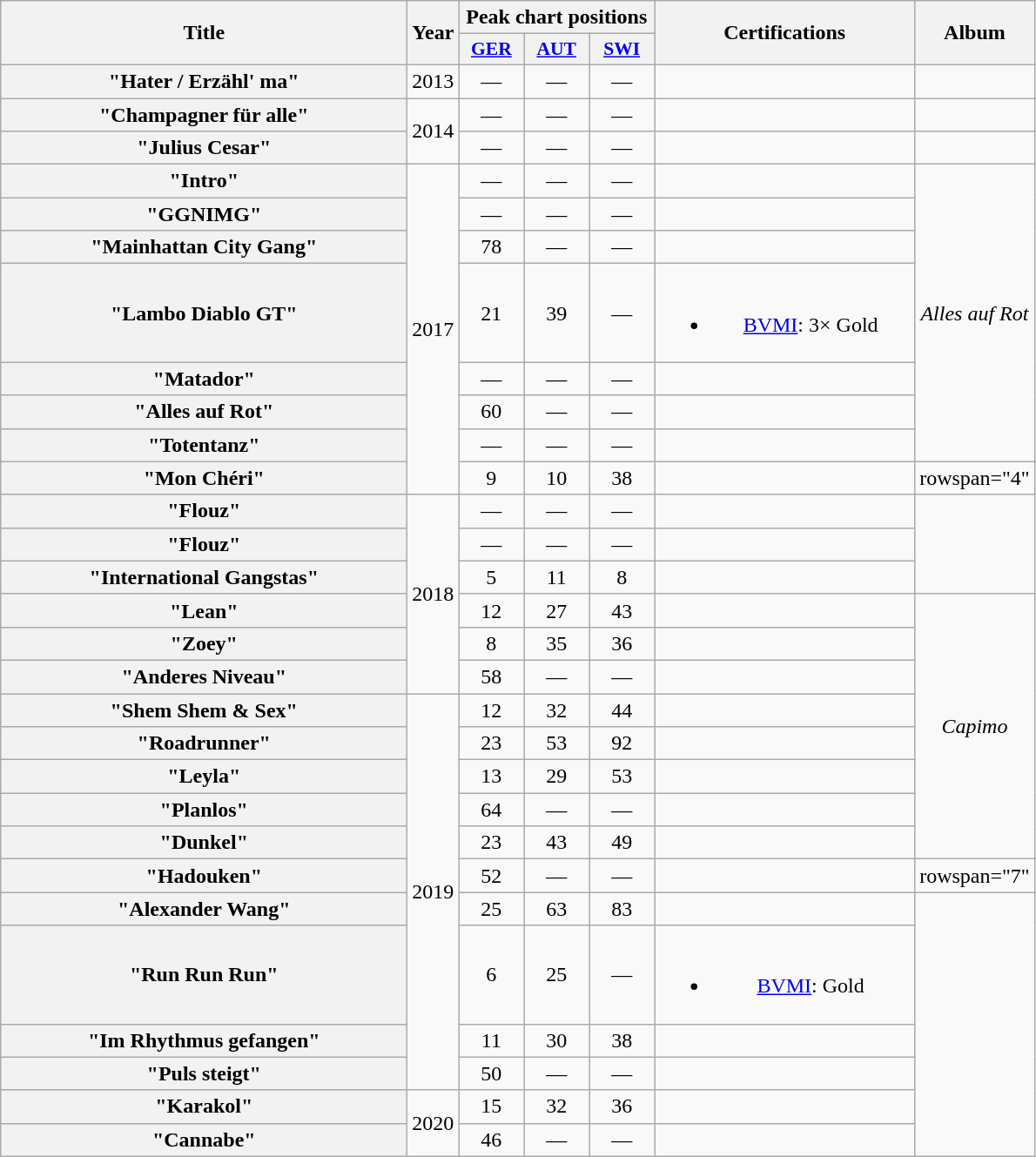<table class="wikitable plainrowheaders" style="text-align: center;">
<tr>
<th scope="col" rowspan="2" style="width:19em;">Title</th>
<th scope="col" rowspan="2">Year</th>
<th scope="col" colspan="3">Peak chart positions</th>
<th scope="col" rowspan="2" style="width:12em;">Certifications</th>
<th scope="col" rowspan="2">Album</th>
</tr>
<tr>
<th scope="col" style="width:3em;font-size:90%;"><a href='#'>GER</a><br></th>
<th scope="col" style="width:3em;font-size:90%;"><a href='#'>AUT</a><br></th>
<th scope="col" style="width:3em;font-size:90%;"><a href='#'>SWI</a><br></th>
</tr>
<tr>
<th scope="row">"Hater / Erzähl' ma"</th>
<td>2013</td>
<td>—</td>
<td>—</td>
<td>—</td>
<td></td>
<td></td>
</tr>
<tr>
<th scope="row">"Champagner für alle"</th>
<td rowspan="2">2014</td>
<td>—</td>
<td>—</td>
<td>—</td>
<td></td>
<td></td>
</tr>
<tr>
<th scope="row">"Julius Cesar"<br></th>
<td>—</td>
<td>—</td>
<td>—</td>
<td></td>
<td></td>
</tr>
<tr>
<th scope="row">"Intro"</th>
<td rowspan="8">2017</td>
<td>—</td>
<td>—</td>
<td>—</td>
<td></td>
<td rowspan="7"><em>Alles auf Rot</em></td>
</tr>
<tr>
<th scope="row">"GGNIMG"</th>
<td>—</td>
<td>—</td>
<td>—</td>
<td></td>
</tr>
<tr>
<th scope="row">"Mainhattan City Gang"</th>
<td>78</td>
<td>—</td>
<td>—</td>
<td></td>
</tr>
<tr>
<th scope="row">"Lambo Diablo GT"<br></th>
<td>21</td>
<td>39</td>
<td>—</td>
<td><br><ul><li><a href='#'>BVMI</a>: 3× Gold</li></ul></td>
</tr>
<tr>
<th scope="row">"Matador"<br></th>
<td>—</td>
<td>—</td>
<td>—</td>
<td></td>
</tr>
<tr>
<th scope="row">"Alles auf Rot"</th>
<td>60</td>
<td>—</td>
<td>—</td>
<td></td>
</tr>
<tr>
<th scope="row">"Totentanz"</th>
<td>—</td>
<td>—</td>
<td>—</td>
<td></td>
</tr>
<tr>
<th scope="row">"Mon Chéri"<br></th>
<td>9</td>
<td>10</td>
<td>38</td>
<td></td>
<td>rowspan="4" </td>
</tr>
<tr>
<th scope="row">"Flouz"<br></th>
<td rowspan="6">2018</td>
<td>—</td>
<td>—</td>
<td>—</td>
<td></td>
</tr>
<tr>
<th scope="row">"Flouz"<br></th>
<td>—</td>
<td>—</td>
<td>—</td>
<td></td>
</tr>
<tr>
<th scope="row">"International Gangstas"<br></th>
<td>5</td>
<td>11</td>
<td>8</td>
<td></td>
</tr>
<tr>
<th scope="row">"Lean"<br></th>
<td>12</td>
<td>27</td>
<td>43</td>
<td></td>
<td rowspan="8"><em>Capimo</em></td>
</tr>
<tr>
<th scope="row">"Zoey"<br></th>
<td>8</td>
<td>35</td>
<td>36</td>
<td></td>
</tr>
<tr>
<th scope="row">"Anderes Niveau"<br></th>
<td>58</td>
<td>—</td>
<td>—</td>
<td></td>
</tr>
<tr>
<th scope="row">"Shem Shem & Sex"<br></th>
<td rowspan="10">2019</td>
<td>12</td>
<td>32</td>
<td>44</td>
<td></td>
</tr>
<tr>
<th scope="row">"Roadrunner"<br></th>
<td>23</td>
<td>53</td>
<td>92</td>
<td></td>
</tr>
<tr>
<th scope="row">"Leyla"<br></th>
<td>13</td>
<td>29</td>
<td>53</td>
<td></td>
</tr>
<tr>
<th scope="row">"Planlos"<br></th>
<td>64</td>
<td>—</td>
<td>—</td>
<td></td>
</tr>
<tr>
<th scope="row">"Dunkel"<br></th>
<td>23</td>
<td>43</td>
<td>49</td>
<td></td>
</tr>
<tr>
<th scope="row">"Hadouken"</th>
<td>52</td>
<td>—</td>
<td>—</td>
<td></td>
<td>rowspan="7" </td>
</tr>
<tr>
<th scope="row">"Alexander Wang"</th>
<td>25</td>
<td>63</td>
<td>83</td>
<td></td>
</tr>
<tr>
<th scope="row">"Run Run Run"</th>
<td>6</td>
<td>25</td>
<td>—</td>
<td><br><ul><li><a href='#'>BVMI</a>: Gold</li></ul></td>
</tr>
<tr>
<th scope="row">"Im Rhythmus gefangen"</th>
<td>11</td>
<td>30</td>
<td>38</td>
<td></td>
</tr>
<tr>
<th scope="row">"Puls steigt"</th>
<td>50</td>
<td>—</td>
<td>—</td>
<td></td>
</tr>
<tr>
<th scope="row">"Karakol"</th>
<td rowspan="2">2020</td>
<td>15</td>
<td>32</td>
<td>36</td>
<td></td>
</tr>
<tr>
<th scope="row">"Cannabe"</th>
<td>46</td>
<td>—</td>
<td>—</td>
<td></td>
</tr>
</table>
